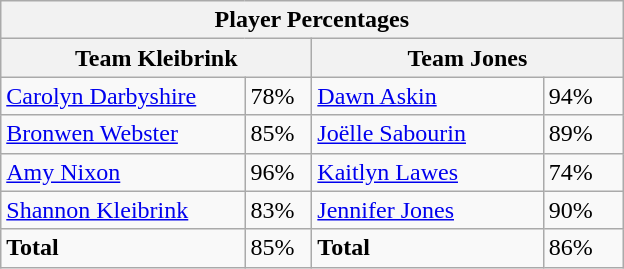<table class="wikitable">
<tr>
<th colspan=4 width=400>Player Percentages</th>
</tr>
<tr>
<th colspan=2 width=200> Team Kleibrink</th>
<th colspan=2 width=200> Team Jones</th>
</tr>
<tr>
<td><a href='#'>Carolyn Darbyshire</a></td>
<td>78%</td>
<td><a href='#'>Dawn Askin</a></td>
<td>94%</td>
</tr>
<tr>
<td><a href='#'>Bronwen Webster</a></td>
<td>85%</td>
<td><a href='#'>Joëlle Sabourin</a></td>
<td>89%</td>
</tr>
<tr>
<td><a href='#'>Amy Nixon</a></td>
<td>96%</td>
<td><a href='#'>Kaitlyn Lawes</a></td>
<td>74%</td>
</tr>
<tr>
<td><a href='#'>Shannon Kleibrink</a></td>
<td>83%</td>
<td><a href='#'>Jennifer Jones</a></td>
<td>90%</td>
</tr>
<tr>
<td><strong>Total</strong></td>
<td>85%</td>
<td><strong>Total</strong></td>
<td>86%</td>
</tr>
</table>
